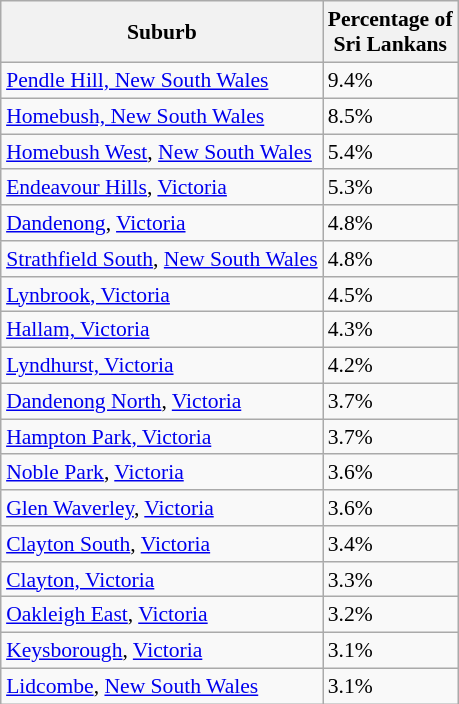<table class="wikitable"  style="float:right; margin-left:.5em; font-size:90%;">
<tr>
<th>Suburb</th>
<th>Percentage of<br>Sri Lankans</th>
</tr>
<tr>
<td><a href='#'>Pendle Hill, New South Wales</a></td>
<td>9.4%</td>
</tr>
<tr>
<td><a href='#'>Homebush, New South Wales</a></td>
<td>8.5%</td>
</tr>
<tr>
<td><a href='#'>Homebush West</a>, <a href='#'>New South Wales</a></td>
<td>5.4%</td>
</tr>
<tr>
<td><a href='#'>Endeavour Hills</a>, <a href='#'>Victoria</a></td>
<td>5.3%</td>
</tr>
<tr>
<td><a href='#'>Dandenong</a>, <a href='#'>Victoria</a></td>
<td>4.8%</td>
</tr>
<tr>
<td><a href='#'>Strathfield South</a>, <a href='#'>New South Wales</a></td>
<td>4.8%</td>
</tr>
<tr>
<td><a href='#'>Lynbrook, Victoria</a></td>
<td>4.5%</td>
</tr>
<tr>
<td><a href='#'>Hallam, Victoria</a></td>
<td>4.3%</td>
</tr>
<tr>
<td><a href='#'>Lyndhurst, Victoria</a></td>
<td>4.2%</td>
</tr>
<tr>
<td><a href='#'>Dandenong North</a>, <a href='#'>Victoria</a></td>
<td>3.7%</td>
</tr>
<tr>
<td><a href='#'>Hampton Park, Victoria</a></td>
<td>3.7%</td>
</tr>
<tr>
<td><a href='#'>Noble Park</a>, <a href='#'>Victoria</a></td>
<td>3.6%</td>
</tr>
<tr>
<td><a href='#'>Glen Waverley</a>, <a href='#'>Victoria</a></td>
<td>3.6%</td>
</tr>
<tr>
<td><a href='#'>Clayton South</a>, <a href='#'>Victoria</a></td>
<td>3.4%</td>
</tr>
<tr>
<td><a href='#'>Clayton, Victoria</a></td>
<td>3.3%</td>
</tr>
<tr>
<td><a href='#'>Oakleigh East</a>, <a href='#'>Victoria</a></td>
<td>3.2%</td>
</tr>
<tr>
<td><a href='#'>Keysborough</a>, <a href='#'>Victoria</a></td>
<td>3.1%</td>
</tr>
<tr>
<td><a href='#'>Lidcombe</a>, <a href='#'>New South Wales</a></td>
<td>3.1%</td>
</tr>
</table>
